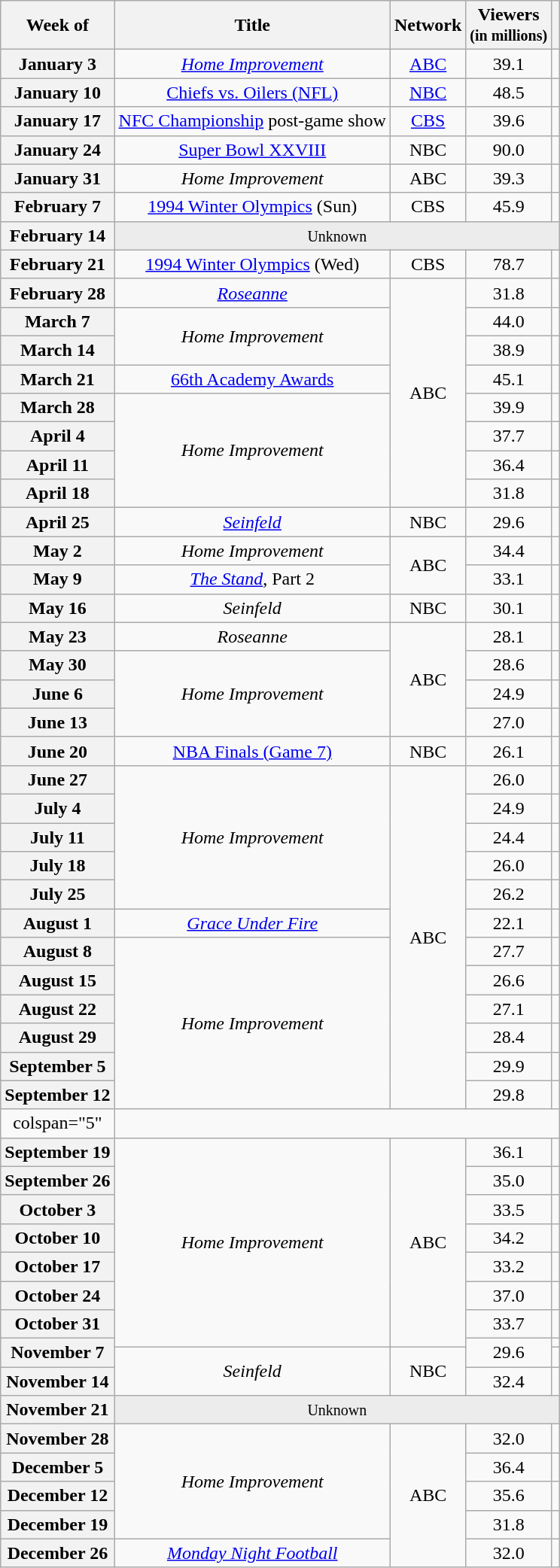<table class="wikitable plainrowheaders" style="text-align: center; display: inline-table;">
<tr>
<th>Week of</th>
<th>Title</th>
<th>Network</th>
<th>Viewers<br><small>(in millions)</small></th>
<th></th>
</tr>
<tr>
<th scope="row">January 3</th>
<td><em><a href='#'>Home Improvement</a></em></td>
<td><a href='#'>ABC</a></td>
<td>39.1</td>
<td></td>
</tr>
<tr>
<th scope="row">January 10</th>
<td><a href='#'>Chiefs vs. Oilers (NFL)</a></td>
<td><a href='#'>NBC</a></td>
<td>48.5</td>
<td></td>
</tr>
<tr>
<th scope="row">January 17</th>
<td><a href='#'>NFC Championship</a> post-game show</td>
<td><a href='#'>CBS</a></td>
<td>39.6</td>
<td></td>
</tr>
<tr>
<th scope="row">January 24</th>
<td><a href='#'>Super Bowl XXVIII</a></td>
<td>NBC</td>
<td>90.0</td>
<td></td>
</tr>
<tr>
<th scope="row">January 31</th>
<td><em>Home Improvement</em></td>
<td>ABC</td>
<td>39.3</td>
<td></td>
</tr>
<tr>
<th scope="row">February 7</th>
<td><a href='#'>1994 Winter Olympics</a> (Sun)</td>
<td>CBS</td>
<td>45.9</td>
<td></td>
</tr>
<tr>
<th scope="row">February 14</th>
<td colspan="4" style="background:#ECECEC;"><small>Unknown</small></td>
</tr>
<tr>
<th scope="row">February 21</th>
<td><a href='#'>1994 Winter Olympics</a> (Wed)</td>
<td>CBS</td>
<td>78.7</td>
<td></td>
</tr>
<tr>
<th scope="row">February 28</th>
<td><em><a href='#'>Roseanne</a></em></td>
<td rowspan="8">ABC</td>
<td>31.8</td>
<td></td>
</tr>
<tr>
<th scope="row">March 7</th>
<td rowspan="2"><em>Home Improvement</em></td>
<td>44.0</td>
<td></td>
</tr>
<tr>
<th scope="row">March 14</th>
<td>38.9</td>
<td></td>
</tr>
<tr>
<th scope="row">March 21</th>
<td><a href='#'>66th Academy Awards</a></td>
<td>45.1</td>
<td></td>
</tr>
<tr>
<th scope="row">March 28</th>
<td rowspan="4"><em>Home Improvement</em></td>
<td>39.9</td>
<td></td>
</tr>
<tr>
<th scope="row">April 4</th>
<td>37.7</td>
<td></td>
</tr>
<tr>
<th scope="row">April 11</th>
<td>36.4</td>
<td></td>
</tr>
<tr>
<th scope="row">April 18</th>
<td>31.8</td>
<td></td>
</tr>
<tr>
<th scope="row">April 25</th>
<td><em><a href='#'>Seinfeld</a></em></td>
<td>NBC</td>
<td>29.6</td>
<td></td>
</tr>
<tr>
<th scope="row">May 2</th>
<td><em>Home Improvement</em></td>
<td rowspan="2">ABC</td>
<td>34.4</td>
<td></td>
</tr>
<tr>
<th scope="row">May 9</th>
<td><em><a href='#'>The Stand</a></em>, Part 2</td>
<td>33.1</td>
<td></td>
</tr>
<tr>
<th scope="row">May 16</th>
<td><em>Seinfeld</em></td>
<td>NBC</td>
<td>30.1</td>
<td></td>
</tr>
<tr>
<th scope="row">May 23</th>
<td><em>Roseanne</em></td>
<td rowspan="4">ABC</td>
<td>28.1</td>
<td></td>
</tr>
<tr>
<th scope="row">May 30</th>
<td rowspan="3"><em>Home Improvement</em></td>
<td>28.6</td>
<td></td>
</tr>
<tr>
<th scope="row">June 6</th>
<td>24.9</td>
<td></td>
</tr>
<tr>
<th scope="row">June 13</th>
<td>27.0</td>
<td></td>
</tr>
<tr>
<th scope="row">June 20</th>
<td><a href='#'>NBA Finals (Game 7)</a></td>
<td>NBC</td>
<td>26.1</td>
<td></td>
</tr>
<tr>
<th scope="row">June 27</th>
<td rowspan="5"><em>Home Improvement</em></td>
<td rowspan="12">ABC</td>
<td>26.0</td>
<td></td>
</tr>
<tr>
<th scope="row">July 4</th>
<td>24.9</td>
<td></td>
</tr>
<tr>
<th scope="row">July 11</th>
<td>24.4</td>
<td></td>
</tr>
<tr>
<th scope="row">July 18</th>
<td>26.0</td>
<td></td>
</tr>
<tr>
<th scope="row">July 25</th>
<td>26.2</td>
<td></td>
</tr>
<tr>
<th scope="row">August 1</th>
<td><em><a href='#'>Grace Under Fire</a></em></td>
<td>22.1</td>
<td></td>
</tr>
<tr>
<th scope="row">August 8</th>
<td rowspan="6"><em>Home Improvement</em></td>
<td>27.7</td>
<td></td>
</tr>
<tr>
<th scope="row">August 15</th>
<td>26.6</td>
<td></td>
</tr>
<tr>
<th scope="row">August 22</th>
<td>27.1</td>
<td></td>
</tr>
<tr>
<th scope="row">August 29</th>
<td>28.4</td>
<td></td>
</tr>
<tr>
<th scope="row">September 5</th>
<td>29.9</td>
<td></td>
</tr>
<tr>
<th scope="row">September 12</th>
<td>29.8</td>
<td></td>
</tr>
<tr>
<td>colspan="5" </td>
</tr>
<tr>
<th scope="row">September 19</th>
<td rowspan="8"><em>Home Improvement</em></td>
<td rowspan="8">ABC</td>
<td>36.1</td>
<td></td>
</tr>
<tr>
<th scope="row">September 26</th>
<td>35.0</td>
<td></td>
</tr>
<tr>
<th scope="row">October 3</th>
<td>33.5</td>
<td></td>
</tr>
<tr>
<th scope="row">October 10</th>
<td>34.2</td>
<td></td>
</tr>
<tr>
<th scope="row">October 17</th>
<td>33.2</td>
<td></td>
</tr>
<tr>
<th scope="row">October 24</th>
<td>37.0</td>
<td></td>
</tr>
<tr>
<th scope="row">October 31</th>
<td>33.7</td>
<td></td>
</tr>
<tr>
<th scope="row" rowspan="2">November 7</th>
<td rowspan="2">29.6</td>
<td></td>
</tr>
<tr>
<td rowspan="2"><em>Seinfeld</em></td>
<td rowspan="2">NBC</td>
<td></td>
</tr>
<tr>
<th scope="row">November 14</th>
<td>32.4</td>
<td></td>
</tr>
<tr>
<th scope="row">November 21</th>
<td colspan="4" style="background:#ECECEC;"><small>Unknown</small></td>
</tr>
<tr>
<th scope="row">November 28</th>
<td rowspan="4"><em>Home Improvement</em></td>
<td rowspan="5">ABC</td>
<td>32.0</td>
<td></td>
</tr>
<tr>
<th scope="row">December 5</th>
<td>36.4</td>
<td></td>
</tr>
<tr>
<th scope="row">December 12</th>
<td>35.6</td>
<td></td>
</tr>
<tr>
<th scope="row">December 19</th>
<td>31.8</td>
<td></td>
</tr>
<tr>
<th scope="row">December 26</th>
<td><em><a href='#'>Monday Night Football</a></em></td>
<td>32.0</td>
<td></td>
</tr>
</table>
